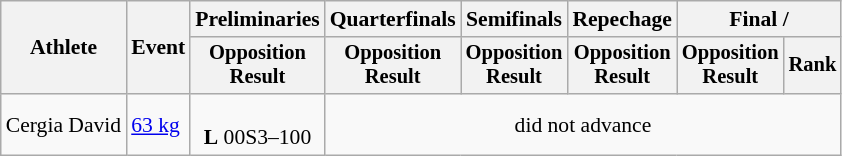<table class="wikitable" style="font-size:90%">
<tr>
<th rowspan=2>Athlete</th>
<th rowspan=2>Event</th>
<th>Preliminaries</th>
<th>Quarterfinals</th>
<th>Semifinals</th>
<th>Repechage</th>
<th colspan=2>Final / </th>
</tr>
<tr style="font-size:95%">
<th>Opposition<br>Result</th>
<th>Opposition<br>Result</th>
<th>Opposition<br>Result</th>
<th>Opposition<br>Result</th>
<th>Opposition<br>Result</th>
<th>Rank</th>
</tr>
<tr align=center>
<td align=left>Cergia David</td>
<td align=left><a href='#'>63 kg</a></td>
<td><br><strong>L</strong> 00S3–100</td>
<td colspan=5>did not advance</td>
</tr>
</table>
